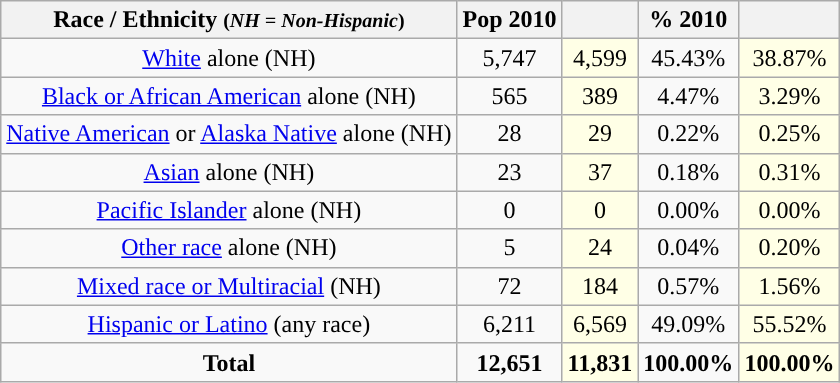<table class="wikitable" style="text-align:center;">
<tr>
<th>Race / Ethnicity <small>(<em>NH = Non-Hispanic</em>)</small></th>
<th>Pop 2010</th>
<th></th>
<th>% 2010</th>
<th></th>
</tr>
<tr>
<td><a href='#'>White</a> alone (NH)</td>
<td>5,747</td>
<td style='background: #ffffe6;'>4,599</td>
<td>45.43%</td>
<td style='background: #ffffe6;'>38.87%</td>
</tr>
<tr>
<td><a href='#'>Black or African American</a> alone (NH)</td>
<td>565</td>
<td style='background: #ffffe6;'>389</td>
<td>4.47%</td>
<td style='background: #ffffe6;'>3.29%</td>
</tr>
<tr>
<td><a href='#'>Native American</a> or <a href='#'>Alaska Native</a> alone (NH)</td>
<td>28</td>
<td style='background: #ffffe6;'>29</td>
<td>0.22%</td>
<td style='background: #ffffe6;'>0.25%</td>
</tr>
<tr>
<td><a href='#'>Asian</a> alone (NH)</td>
<td>23</td>
<td style='background: #ffffe6;'>37</td>
<td>0.18%</td>
<td style='background: #ffffe6;'>0.31%</td>
</tr>
<tr>
<td><a href='#'>Pacific Islander</a> alone (NH)</td>
<td>0</td>
<td style='background: #ffffe6;'>0</td>
<td>0.00%</td>
<td style='background: #ffffe6;'>0.00%</td>
</tr>
<tr>
<td><a href='#'>Other race</a> alone (NH)</td>
<td>5</td>
<td style='background: #ffffe6;'>24</td>
<td>0.04%</td>
<td style='background: #ffffe6;'>0.20%</td>
</tr>
<tr>
<td><a href='#'>Mixed race or Multiracial</a> (NH)</td>
<td>72</td>
<td style='background: #ffffe6;'>184</td>
<td>0.57%</td>
<td style='background: #ffffe6;'>1.56%</td>
</tr>
<tr>
<td><a href='#'>Hispanic or Latino</a> (any race)</td>
<td>6,211</td>
<td style='background: #ffffe6;'>6,569</td>
<td>49.09%</td>
<td style='background: #ffffe6;'>55.52%</td>
</tr>
<tr>
<td><strong>Total</strong></td>
<td><strong>12,651</strong></td>
<td style='background: #ffffe6;'><strong>11,831</strong></td>
<td><strong>100.00%</strong></td>
<td style='background: #ffffe6;'><strong>100.00%</strong></td>
</tr>
</table>
